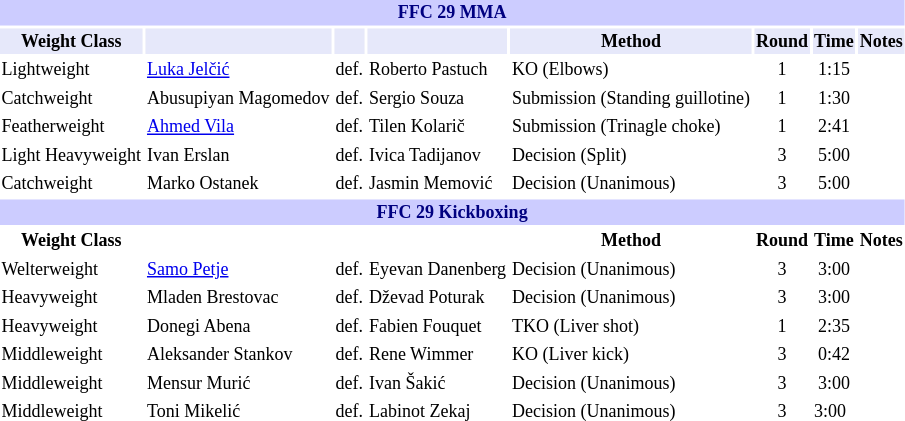<table class="toccolours" style="font-size: 75%;">
<tr>
<th colspan="8" style="background-color: #ccf; color: #000080; text-align: center;"><strong>FFC 29 MMA</strong></th>
</tr>
<tr>
<th colspan="1" style="background-color: #E6E8FA; color: #000000; text-align: center;">Weight Class</th>
<th colspan="1" style="background-color: #E6E8FA; color: #000000; text-align: center;"></th>
<th colspan="1" style="background-color: #E6E8FA; color: #000000; text-align: center;"></th>
<th colspan="1" style="background-color: #E6E8FA; color: #000000; text-align: center;"></th>
<th colspan="1" style="background-color: #E6E8FA; color: #000000; text-align: center;">Method</th>
<th colspan="1" style="background-color: #E6E8FA; color: #000000; text-align: center;">Round</th>
<th colspan="1" style="background-color: #E6E8FA; color: #000000; text-align: center;">Time</th>
<th colspan="1" style="background-color: #E6E8FA; color: #000000; text-align: center;">Notes</th>
</tr>
<tr>
<td>Lightweight</td>
<td><a href='#'>Luka Jelčić</a></td>
<td>def.</td>
<td>Roberto Pastuch</td>
<td>KO (Elbows)</td>
<td align="center">1</td>
<td align="center">1:15</td>
<td></td>
</tr>
<tr>
<td>Catchweight</td>
<td>Abusupiyan Magomedov</td>
<td>def.</td>
<td>Sergio Souza</td>
<td>Submission (Standing guillotine)</td>
<td align="center">1</td>
<td align="center">1:30</td>
<td></td>
</tr>
<tr>
<td>Featherweight</td>
<td><a href='#'>Ahmed Vila</a></td>
<td>def.</td>
<td>Tilen Kolarič</td>
<td>Submission (Trinagle choke)</td>
<td align="center">1</td>
<td align="center">2:41</td>
<td></td>
</tr>
<tr>
<td>Light Heavyweight</td>
<td>Ivan Erslan</td>
<td>def.</td>
<td>Ivica Tadijanov</td>
<td>Decision (Split)</td>
<td align="center">3</td>
<td align="center">5:00</td>
<td></td>
</tr>
<tr>
<td>Catchweight</td>
<td>Marko Ostanek</td>
<td>def.</td>
<td>Jasmin Memović</td>
<td>Decision (Unanimous)</td>
<td align="center">3</td>
<td align="center">5:00</td>
<td></td>
</tr>
<tr>
<th colspan="8" style="background-color: #ccf; color: #000080; text-align: center;"><strong>FFC 29 Kickboxing</strong></th>
</tr>
<tr>
<th colspan="1">Weight Class</th>
<th colspan="1"></th>
<th colspan="1"></th>
<th colspan="1"></th>
<th colspan="1">Method</th>
<th colspan="1">Round</th>
<th colspan="1">Time</th>
<th colspan="1">Notes</th>
</tr>
<tr>
<td>Welterweight</td>
<td><a href='#'>Samo Petje</a></td>
<td>def.</td>
<td>Eyevan Danenberg</td>
<td>Decision (Unanimous)</td>
<td align="center">3</td>
<td align="center">3:00</td>
<td></td>
</tr>
<tr>
<td>Heavyweight</td>
<td>Mladen Brestovac</td>
<td>def.</td>
<td>Dževad Poturak</td>
<td>Decision (Unanimous)</td>
<td align="center">3</td>
<td align="center">3:00</td>
<td></td>
</tr>
<tr>
<td>Heavyweight</td>
<td>Donegi Abena</td>
<td>def.</td>
<td>Fabien Fouquet</td>
<td>TKO (Liver shot)</td>
<td align="center">1</td>
<td align="center">2:35</td>
<td></td>
</tr>
<tr>
<td>Middleweight</td>
<td>Aleksander Stankov</td>
<td>def.</td>
<td>Rene Wimmer</td>
<td>KO (Liver kick)</td>
<td align="center">3</td>
<td align="center">0:42</td>
<td></td>
</tr>
<tr>
<td>Middleweight</td>
<td>Mensur Murić</td>
<td>def.</td>
<td>Ivan Šakić</td>
<td>Decision (Unanimous)</td>
<td align="center">3</td>
<td align="center">3:00</td>
<td></td>
</tr>
<tr>
<td>Middleweight</td>
<td>Toni Mikelić</td>
<td>def.</td>
<td>Labinot Zekaj</td>
<td>Decision (Unanimous)</td>
<td align=center>3</td>
<td>3:00</td>
<td></td>
</tr>
<tr>
</tr>
</table>
